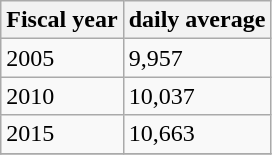<table class="wikitable">
<tr>
<th>Fiscal year</th>
<th>daily average</th>
</tr>
<tr>
<td>2005</td>
<td>9,957</td>
</tr>
<tr>
<td>2010</td>
<td>10,037</td>
</tr>
<tr>
<td>2015</td>
<td>10,663</td>
</tr>
<tr>
</tr>
</table>
